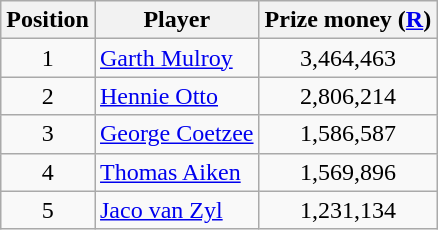<table class=wikitable>
<tr>
<th>Position</th>
<th>Player</th>
<th>Prize money (<a href='#'>R</a>)</th>
</tr>
<tr>
<td align=center>1</td>
<td> <a href='#'>Garth Mulroy</a></td>
<td align=center>3,464,463</td>
</tr>
<tr>
<td align=center>2</td>
<td> <a href='#'>Hennie Otto</a></td>
<td align=center>2,806,214</td>
</tr>
<tr>
<td align=center>3</td>
<td> <a href='#'>George Coetzee</a></td>
<td align=center>1,586,587</td>
</tr>
<tr>
<td align=center>4</td>
<td> <a href='#'>Thomas Aiken</a></td>
<td align=center>1,569,896</td>
</tr>
<tr>
<td align=center>5</td>
<td> <a href='#'>Jaco van Zyl</a></td>
<td align=center>1,231,134</td>
</tr>
</table>
